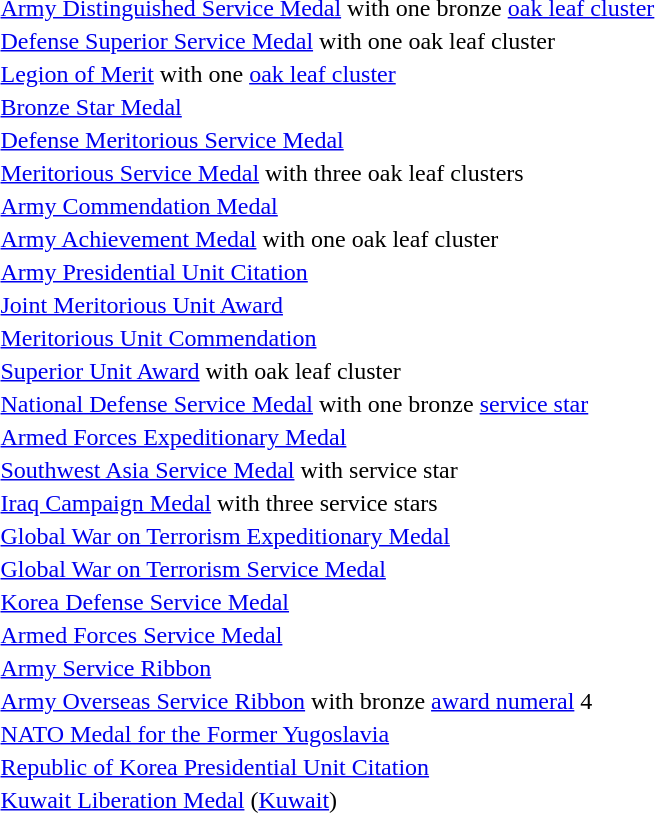<table>
<tr>
<td></td>
<td><a href='#'>Army Distinguished Service Medal</a> with one bronze <a href='#'>oak leaf cluster</a></td>
</tr>
<tr>
<td></td>
<td><a href='#'>Defense Superior Service Medal</a> with one oak leaf cluster</td>
</tr>
<tr>
<td></td>
<td><a href='#'>Legion of Merit</a> with one <a href='#'>oak leaf cluster</a></td>
</tr>
<tr>
<td></td>
<td><a href='#'>Bronze Star Medal</a></td>
</tr>
<tr>
<td></td>
<td><a href='#'>Defense Meritorious Service Medal</a></td>
</tr>
<tr>
<td><span></span><span></span><span></span></td>
<td><a href='#'>Meritorious Service Medal</a> with three oak leaf clusters</td>
</tr>
<tr>
<td></td>
<td><a href='#'>Army Commendation Medal</a></td>
</tr>
<tr>
<td></td>
<td><a href='#'>Army Achievement Medal</a> with one oak leaf cluster</td>
</tr>
<tr>
<td></td>
<td><a href='#'>Army Presidential Unit Citation</a></td>
</tr>
<tr>
<td></td>
<td><a href='#'>Joint Meritorious Unit Award</a></td>
</tr>
<tr>
<td></td>
<td><a href='#'>Meritorious Unit Commendation</a></td>
</tr>
<tr>
<td></td>
<td><a href='#'>Superior Unit Award</a> with oak leaf cluster</td>
</tr>
<tr>
<td></td>
<td><a href='#'>National Defense Service Medal</a> with one bronze <a href='#'>service star</a></td>
</tr>
<tr>
<td></td>
<td><a href='#'>Armed Forces Expeditionary Medal</a></td>
</tr>
<tr>
<td></td>
<td><a href='#'>Southwest Asia Service Medal</a> with service star</td>
</tr>
<tr>
<td><span></span><span></span><span></span></td>
<td><a href='#'>Iraq Campaign Medal</a> with three service stars</td>
</tr>
<tr>
<td></td>
<td><a href='#'>Global War on Terrorism Expeditionary Medal</a></td>
</tr>
<tr>
<td></td>
<td><a href='#'>Global War on Terrorism Service Medal</a></td>
</tr>
<tr>
<td></td>
<td><a href='#'>Korea Defense Service Medal</a></td>
</tr>
<tr>
<td></td>
<td><a href='#'>Armed Forces Service Medal</a></td>
</tr>
<tr>
<td></td>
<td><a href='#'>Army Service Ribbon</a></td>
</tr>
<tr>
<td><span></span></td>
<td><a href='#'>Army Overseas Service Ribbon</a> with bronze <a href='#'>award numeral</a> 4</td>
</tr>
<tr>
<td></td>
<td><a href='#'>NATO Medal for the Former Yugoslavia</a></td>
</tr>
<tr>
<td></td>
<td><a href='#'>Republic of Korea Presidential Unit Citation</a></td>
</tr>
<tr>
<td></td>
<td><a href='#'>Kuwait Liberation Medal</a> (<a href='#'>Kuwait</a>)</td>
</tr>
</table>
